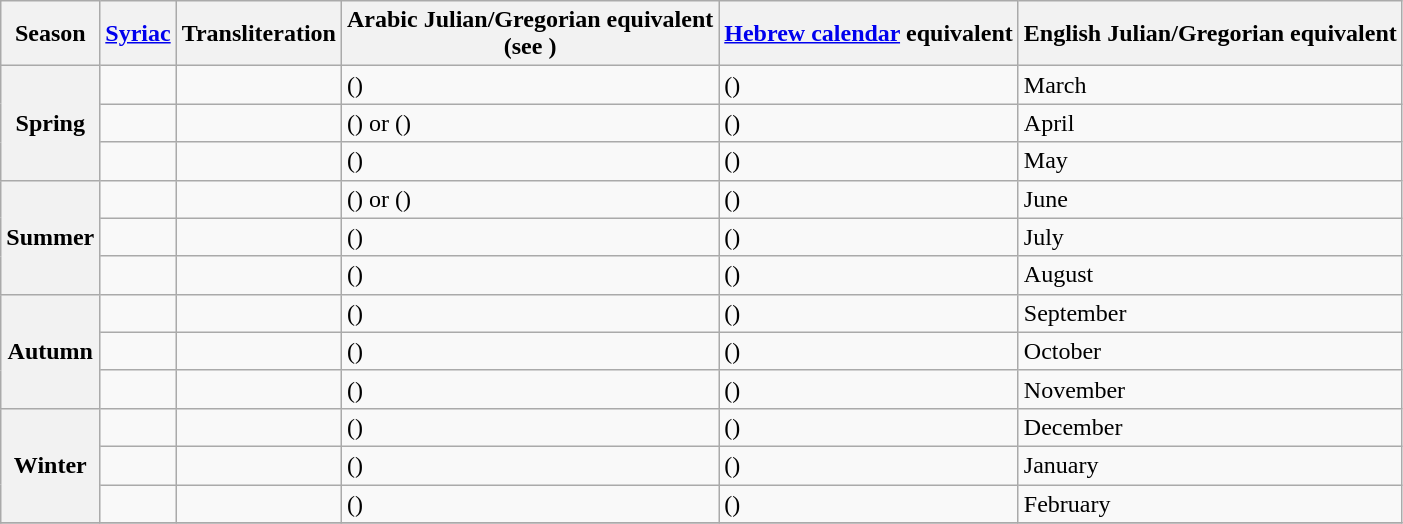<table class="wikitable">
<tr>
<th>Season</th>
<th><a href='#'>Syriac</a></th>
<th>Transliteration</th>
<th>Arabic Julian/Gregorian equivalent<br>(see )</th>
<th><a href='#'>Hebrew calendar</a> equivalent</th>
<th>English Julian/Gregorian equivalent</th>
</tr>
<tr>
<th rowspan="3">Spring</th>
<td></td>
<td></td>
<td> ()</td>
<td> ()</td>
<td>March</td>
</tr>
<tr>
<td></td>
<td></td>
<td> () or  ()</td>
<td> ()</td>
<td>April</td>
</tr>
<tr>
<td></td>
<td></td>
<td> ()</td>
<td> ()</td>
<td>May</td>
</tr>
<tr>
<th rowspan="3">Summer</th>
<td></td>
<td></td>
<td> () or  ()</td>
<td> ()</td>
<td>June</td>
</tr>
<tr>
<td></td>
<td></td>
<td> ()</td>
<td> ()</td>
<td>July</td>
</tr>
<tr>
<td></td>
<td></td>
<td> ()</td>
<td> ()</td>
<td>August</td>
</tr>
<tr>
<th rowspan="3">Autumn</th>
<td></td>
<td></td>
<td> ()</td>
<td> ()</td>
<td>September</td>
</tr>
<tr>
<td></td>
<td></td>
<td> ()</td>
<td> ()</td>
<td>October</td>
</tr>
<tr>
<td></td>
<td></td>
<td> ()</td>
<td> ()</td>
<td>November</td>
</tr>
<tr>
<th rowspan="3">Winter</th>
<td></td>
<td></td>
<td> ()</td>
<td> ()</td>
<td>December</td>
</tr>
<tr>
<td></td>
<td></td>
<td> ()</td>
<td> ()</td>
<td>January</td>
</tr>
<tr>
<td></td>
<td></td>
<td> ()</td>
<td> ()</td>
<td>February</td>
</tr>
<tr>
</tr>
</table>
